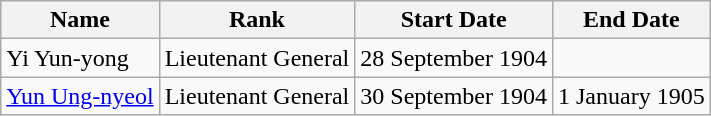<table class="wikitable">
<tr>
<th>Name</th>
<th>Rank</th>
<th>Start Date</th>
<th>End Date</th>
</tr>
<tr>
<td>Yi Yun-yong</td>
<td>Lieutenant General</td>
<td>28 September 1904</td>
<td></td>
</tr>
<tr>
<td><a href='#'>Yun Ung-nyeol</a></td>
<td>Lieutenant General</td>
<td>30 September 1904</td>
<td>1 January 1905</td>
</tr>
</table>
